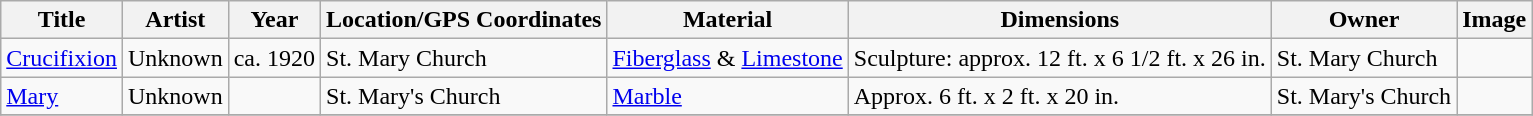<table class="wikitable sortable">
<tr>
<th>Title</th>
<th>Artist</th>
<th>Year</th>
<th>Location/GPS Coordinates</th>
<th>Material</th>
<th>Dimensions</th>
<th>Owner</th>
<th>Image</th>
</tr>
<tr>
<td><a href='#'>Crucifixion</a></td>
<td>Unknown</td>
<td>ca. 1920</td>
<td>St. Mary Church</td>
<td><a href='#'>Fiberglass</a> & <a href='#'>Limestone</a></td>
<td>Sculpture: approx. 12 ft. x 6 1/2 ft. x 26 in.</td>
<td>St. Mary Church</td>
<td></td>
</tr>
<tr>
<td><a href='#'>Mary</a></td>
<td>Unknown</td>
<td></td>
<td>St. Mary's Church</td>
<td><a href='#'>Marble</a></td>
<td>Approx. 6 ft. x 2 ft. x 20 in.</td>
<td>St. Mary's Church</td>
<td></td>
</tr>
<tr>
</tr>
</table>
